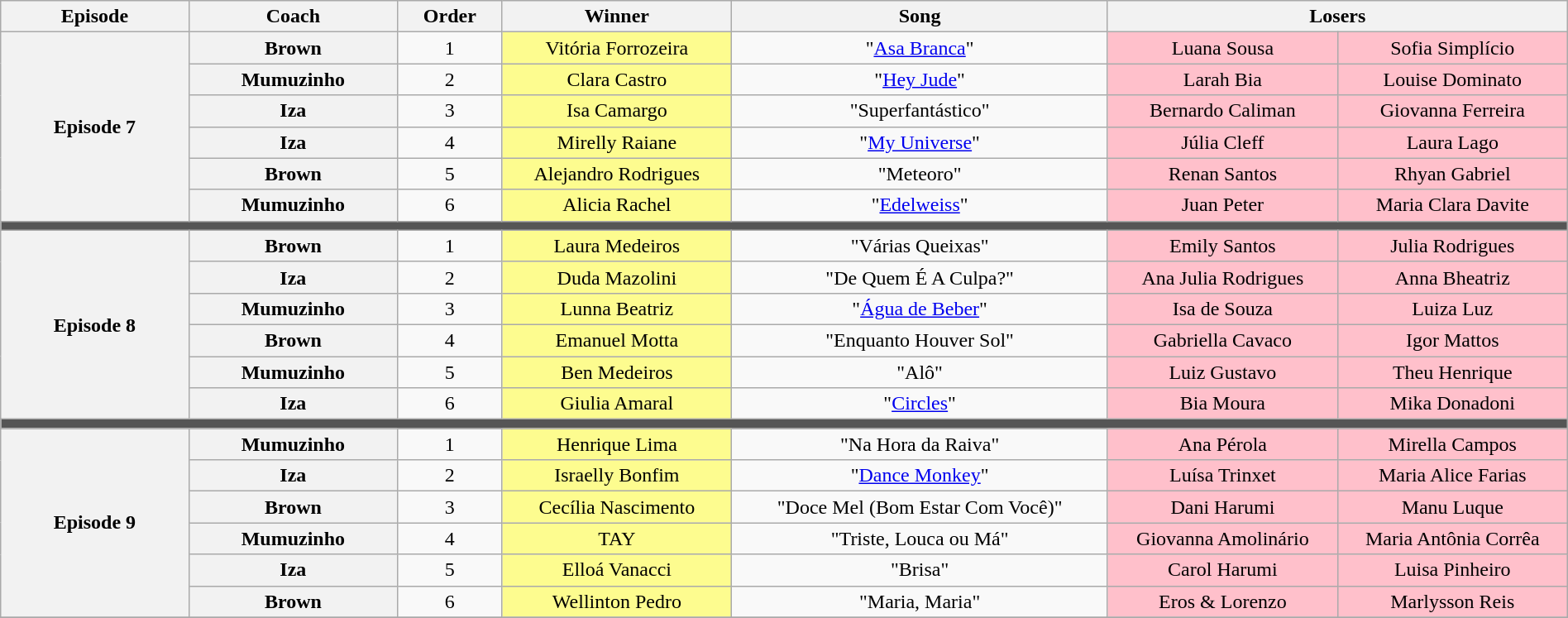<table class="wikitable" style="text-align:center; width:100%;">
<tr>
<th scope="col" width="09%">Episode</th>
<th scope="col" width="10%">Coach</th>
<th scope="col" width="05%">Order</th>
<th scope="col" width="11%">Winner</th>
<th scope="col" width="18%">Song</th>
<th scope="col" width="22%" colspan=2>Losers</th>
</tr>
<tr>
<th rowspan=6>Episode 7<br></th>
<th>Brown</th>
<td scope="row">1</td>
<td bgcolor=FDFC8F>Vitória Forrozeira</td>
<td>"<a href='#'>Asa Branca</a>"</td>
<td bgcolor=FFC0CB width="11%">Luana Sousa</td>
<td bgcolor=FFC0CB width="11%">Sofia Simplício</td>
</tr>
<tr>
<th>Mumuzinho</th>
<td scope="row">2</td>
<td bgcolor=FDFC8F>Clara Castro</td>
<td>"<a href='#'>Hey Jude</a>"</td>
<td bgcolor=FFC0CB>Larah Bia</td>
<td bgcolor=FFC0CB>Louise Dominato</td>
</tr>
<tr>
<th>Iza</th>
<td scope="row">3</td>
<td bgcolor=FDFC8F>Isa Camargo</td>
<td>"Superfantástico"</td>
<td bgcolor=FFC0CB>Bernardo Caliman</td>
<td bgcolor=FFC0CB>Giovanna Ferreira</td>
</tr>
<tr>
<th>Iza</th>
<td scope="row">4</td>
<td bgcolor=FDFC8F>Mirelly Raiane</td>
<td>"<a href='#'>My Universe</a>"</td>
<td bgcolor=FFC0CB>Júlia Cleff</td>
<td bgcolor=FFC0CB>Laura Lago</td>
</tr>
<tr>
<th>Brown</th>
<td scope="row">5</td>
<td bgcolor=FDFC8F>Alejandro Rodrigues</td>
<td>"Meteoro"</td>
<td bgcolor=FFC0CB>Renan Santos</td>
<td bgcolor=FFC0CB>Rhyan Gabriel</td>
</tr>
<tr>
<th>Mumuzinho</th>
<td scope="row">6</td>
<td bgcolor=FDFC8F>Alicia Rachel</td>
<td>"<a href='#'>Edelweiss</a>"</td>
<td bgcolor=FFC0CB>Juan Peter</td>
<td bgcolor=FFC0CB>Maria Clara Davite</td>
</tr>
<tr>
<td colspan=7 bgcolor=555555></td>
</tr>
<tr>
<th rowspan=6>Episode 8<br></th>
<th>Brown</th>
<td scope="row">1</td>
<td bgcolor=FDFC8F>Laura Medeiros</td>
<td>"Várias Queixas"</td>
<td bgcolor=FFC0CB>Emily Santos</td>
<td bgcolor=FFC0CB>Julia Rodrigues</td>
</tr>
<tr>
<th>Iza</th>
<td scope="row">2</td>
<td bgcolor=FDFC8F>Duda Mazolini</td>
<td>"De Quem É A Culpa?"</td>
<td bgcolor=FFC0CB>Ana Julia Rodrigues</td>
<td bgcolor=FFC0CB>Anna Bheatriz</td>
</tr>
<tr>
<th>Mumuzinho</th>
<td scope="row">3</td>
<td bgcolor=FDFC8F>Lunna Beatriz</td>
<td>"<a href='#'>Água de Beber</a>"</td>
<td bgcolor=FFC0CB>Isa de Souza</td>
<td bgcolor=FFC0CB>Luiza Luz</td>
</tr>
<tr>
<th>Brown</th>
<td scope="row">4</td>
<td bgcolor=FDFC8F>Emanuel Motta</td>
<td>"Enquanto Houver Sol"</td>
<td bgcolor=FFC0CB>Gabriella Cavaco</td>
<td bgcolor=FFC0CB>Igor Mattos</td>
</tr>
<tr>
<th>Mumuzinho</th>
<td scope="row">5</td>
<td bgcolor=FDFC8F>Ben Medeiros</td>
<td>"Alô"</td>
<td bgcolor=FFC0CB>Luiz Gustavo</td>
<td bgcolor=FFC0CB>Theu Henrique</td>
</tr>
<tr>
<th>Iza</th>
<td scope="row">6</td>
<td bgcolor=FDFC8F>Giulia Amaral</td>
<td>"<a href='#'>Circles</a>"</td>
<td bgcolor=FFC0CB>Bia Moura</td>
<td bgcolor=FFC0CB>Mika Donadoni</td>
</tr>
<tr>
<td colspan=7 bgcolor=555555></td>
</tr>
<tr>
<th rowspan=6>Episode 9<br></th>
<th>Mumuzinho</th>
<td scope="row">1</td>
<td bgcolor=FDFC8F>Henrique Lima</td>
<td>"Na Hora da Raiva"</td>
<td bgcolor=FFC0CB>Ana Pérola</td>
<td bgcolor=FFC0CB>Mirella Campos</td>
</tr>
<tr>
<th>Iza</th>
<td scope="row">2</td>
<td bgcolor=FDFC8F>Israelly Bonfim</td>
<td>"<a href='#'>Dance Monkey</a>"</td>
<td bgcolor=FFC0CB>Luísa Trinxet</td>
<td bgcolor=FFC0CB>Maria Alice Farias</td>
</tr>
<tr>
<th>Brown</th>
<td scope="row">3</td>
<td bgcolor=FDFC8F>Cecília Nascimento</td>
<td>"Doce Mel (Bom Estar Com Você)"</td>
<td bgcolor=FFC0CB>Dani Harumi</td>
<td bgcolor=FFC0CB>Manu Luque</td>
</tr>
<tr>
<th>Mumuzinho</th>
<td scope="row">4</td>
<td bgcolor=FDFC8F>TAY</td>
<td>"Triste, Louca ou Má"</td>
<td bgcolor=FFC0CB>Giovanna Amolinário</td>
<td bgcolor=FFC0CB>Maria Antônia Corrêa</td>
</tr>
<tr>
<th>Iza</th>
<td scope="row">5</td>
<td bgcolor=FDFC8F>Elloá Vanacci</td>
<td>"Brisa"</td>
<td bgcolor=FFC0CB>Carol Harumi</td>
<td bgcolor=FFC0CB>Luisa Pinheiro</td>
</tr>
<tr>
<th>Brown</th>
<td scope="row">6</td>
<td bgcolor=FDFC8F>Wellinton Pedro</td>
<td>"Maria, Maria"</td>
<td bgcolor=FFC0CB>Eros & Lorenzo</td>
<td bgcolor=FFC0CB>Marlysson Reis</td>
</tr>
<tr>
</tr>
</table>
